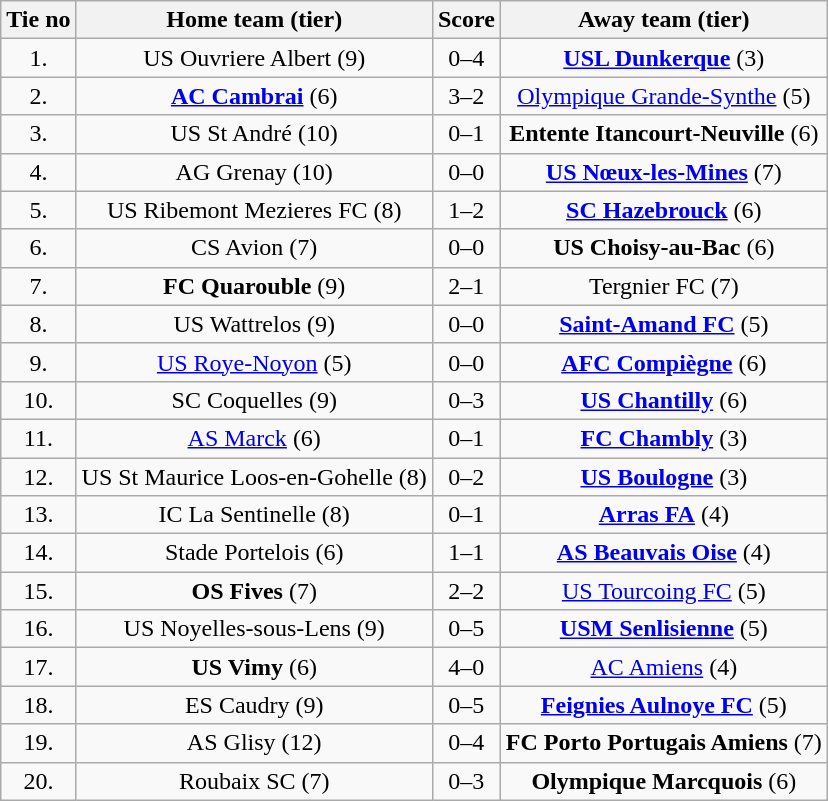<table class="wikitable" style="text-align: center">
<tr>
<th>Tie no</th>
<th>Home team (tier)</th>
<th>Score</th>
<th>Away team (tier)</th>
</tr>
<tr>
<td>1.</td>
<td>US Ouvriere Albert (9)</td>
<td>0–4</td>
<td><strong><a href='#'>USL Dunkerque</a></strong> (3)</td>
</tr>
<tr>
<td>2.</td>
<td><strong><a href='#'>AC Cambrai</a></strong> (6)</td>
<td>3–2</td>
<td><a href='#'>Olympique Grande-Synthe</a> (5)</td>
</tr>
<tr>
<td>3.</td>
<td>US St André (10)</td>
<td>0–1 </td>
<td><strong>Entente Itancourt-Neuville</strong> (6)</td>
</tr>
<tr>
<td>4.</td>
<td>AG Grenay (10)</td>
<td>0–0 </td>
<td><strong><a href='#'>US Nœux-les-Mines</a></strong> (7)</td>
</tr>
<tr>
<td>5.</td>
<td>US Ribemont Mezieres FC (8)</td>
<td>1–2 </td>
<td><strong><a href='#'>SC Hazebrouck</a></strong> (6)</td>
</tr>
<tr>
<td>6.</td>
<td>CS Avion (7)</td>
<td>0–0 </td>
<td><strong>US Choisy-au-Bac</strong> (6)</td>
</tr>
<tr>
<td>7.</td>
<td><strong>FC Quarouble</strong> (9)</td>
<td>2–1</td>
<td>Tergnier FC (7)</td>
</tr>
<tr>
<td>8.</td>
<td>US Wattrelos (9)</td>
<td>0–0 </td>
<td><strong><a href='#'>Saint-Amand FC</a></strong> (5)</td>
</tr>
<tr>
<td>9.</td>
<td><a href='#'>US Roye-Noyon</a> (5)</td>
<td>0–0 </td>
<td><strong><a href='#'>AFC Compiègne</a></strong> (6)</td>
</tr>
<tr>
<td>10.</td>
<td>SC Coquelles (9)</td>
<td>0–3</td>
<td><strong><a href='#'>US Chantilly</a></strong> (6)</td>
</tr>
<tr>
<td>11.</td>
<td><a href='#'>AS Marck</a> (6)</td>
<td>0–1</td>
<td><strong><a href='#'>FC Chambly</a></strong> (3)</td>
</tr>
<tr>
<td>12.</td>
<td>US St Maurice Loos-en-Gohelle (8)</td>
<td>0–2</td>
<td><strong><a href='#'>US Boulogne</a></strong> (3)</td>
</tr>
<tr>
<td>13.</td>
<td>IC La Sentinelle (8)</td>
<td>0–1</td>
<td><strong><a href='#'>Arras FA</a></strong> (4)</td>
</tr>
<tr>
<td>14.</td>
<td>Stade Portelois (6)</td>
<td>1–1 </td>
<td><strong><a href='#'>AS Beauvais Oise</a></strong> (4)</td>
</tr>
<tr>
<td>15.</td>
<td><strong>OS Fives</strong> (7)</td>
<td>2–2 </td>
<td><a href='#'>US Tourcoing FC</a> (5)</td>
</tr>
<tr>
<td>16.</td>
<td>US Noyelles-sous-Lens (9)</td>
<td>0–5</td>
<td><strong><a href='#'>USM Senlisienne</a></strong> (5)</td>
</tr>
<tr>
<td>17.</td>
<td><strong>US Vimy</strong> (6)</td>
<td>4–0</td>
<td><a href='#'>AC Amiens</a> (4)</td>
</tr>
<tr>
<td>18.</td>
<td>ES Caudry (9)</td>
<td>0–5</td>
<td><strong><a href='#'>Feignies Aulnoye FC</a></strong> (5)</td>
</tr>
<tr>
<td>19.</td>
<td>AS Glisy (12)</td>
<td>0–4</td>
<td><strong>FC Porto Portugais Amiens</strong> (7)</td>
</tr>
<tr>
<td>20.</td>
<td>Roubaix SC (7)</td>
<td>0–3</td>
<td><strong>Olympique Marcquois</strong> (6)</td>
</tr>
</table>
